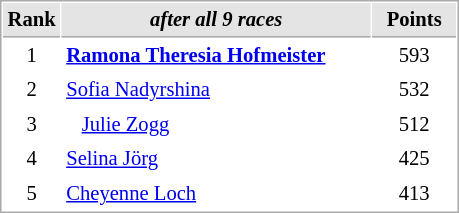<table cellspacing="1" cellpadding="3" style="border:1px solid #aaa; font-size:86%;">
<tr style="background:#e4e4e4;">
<th style="border-bottom:1px solid #aaa; width:10px;">Rank</th>
<th style="border-bottom:1px solid #aaa; width:200px;"><em>after all 9 races</em></th>
<th style="border-bottom:1px solid #aaa; width:50px;">Points</th>
</tr>
<tr>
<td align=center>1</td>
<td><strong> <a href='#'>Ramona Theresia Hofmeister</a></strong></td>
<td align=center>593</td>
</tr>
<tr>
<td align=center>2</td>
<td> <a href='#'>Sofia Nadyrshina</a></td>
<td align=center>532</td>
</tr>
<tr>
<td align=center>3</td>
<td>   <a href='#'>Julie Zogg</a></td>
<td align=center>512</td>
</tr>
<tr>
<td align=center>4</td>
<td> <a href='#'>Selina Jörg</a></td>
<td align=center>425</td>
</tr>
<tr>
<td align=center>5</td>
<td> <a href='#'>Cheyenne Loch</a></td>
<td align=center>413</td>
</tr>
</table>
